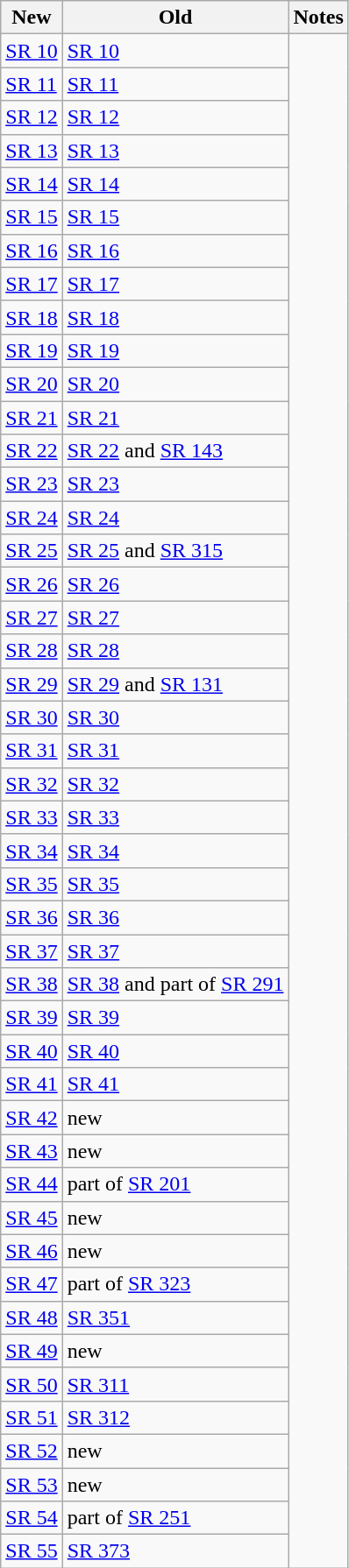<table class=wikitable>
<tr>
<th>New</th>
<th>Old</th>
<th>Notes</th>
</tr>
<tr>
<td><a href='#'>SR 10</a></td>
<td><a href='#'>SR 10</a></td>
</tr>
<tr>
<td><a href='#'>SR 11</a></td>
<td><a href='#'>SR 11</a></td>
</tr>
<tr>
<td><a href='#'>SR 12</a></td>
<td><a href='#'>SR 12</a></td>
</tr>
<tr>
<td><a href='#'>SR 13</a></td>
<td><a href='#'>SR 13</a></td>
</tr>
<tr>
<td><a href='#'>SR 14</a></td>
<td><a href='#'>SR 14</a></td>
</tr>
<tr>
<td><a href='#'>SR 15</a></td>
<td><a href='#'>SR 15</a></td>
</tr>
<tr>
<td><a href='#'>SR 16</a></td>
<td><a href='#'>SR 16</a></td>
</tr>
<tr>
<td><a href='#'>SR 17</a></td>
<td><a href='#'>SR 17</a></td>
</tr>
<tr>
<td><a href='#'>SR 18</a></td>
<td><a href='#'>SR 18</a></td>
</tr>
<tr>
<td><a href='#'>SR 19</a></td>
<td><a href='#'>SR 19</a></td>
</tr>
<tr>
<td><a href='#'>SR 20</a></td>
<td><a href='#'>SR 20</a></td>
</tr>
<tr>
<td><a href='#'>SR 21</a></td>
<td><a href='#'>SR 21</a></td>
</tr>
<tr>
<td><a href='#'>SR 22</a></td>
<td><a href='#'>SR 22</a> and <a href='#'>SR 143</a></td>
</tr>
<tr>
<td><a href='#'>SR 23</a></td>
<td><a href='#'>SR 23</a></td>
</tr>
<tr>
<td><a href='#'>SR 24</a></td>
<td><a href='#'>SR 24</a></td>
</tr>
<tr>
<td><a href='#'>SR 25</a></td>
<td><a href='#'>SR 25</a> and <a href='#'>SR 315</a></td>
</tr>
<tr>
<td><a href='#'>SR 26</a></td>
<td><a href='#'>SR 26</a></td>
</tr>
<tr>
<td><a href='#'>SR 27</a></td>
<td><a href='#'>SR 27</a></td>
</tr>
<tr>
<td><a href='#'>SR 28</a></td>
<td><a href='#'>SR 28</a></td>
</tr>
<tr>
<td><a href='#'>SR 29</a></td>
<td><a href='#'>SR 29</a> and <a href='#'>SR 131</a></td>
</tr>
<tr>
<td><a href='#'>SR 30</a></td>
<td><a href='#'>SR 30</a></td>
</tr>
<tr>
<td><a href='#'>SR 31</a></td>
<td><a href='#'>SR 31</a></td>
</tr>
<tr>
<td><a href='#'>SR 32</a></td>
<td><a href='#'>SR 32</a></td>
</tr>
<tr>
<td><a href='#'>SR 33</a></td>
<td><a href='#'>SR 33</a></td>
</tr>
<tr>
<td><a href='#'>SR 34</a></td>
<td><a href='#'>SR 34</a></td>
</tr>
<tr>
<td><a href='#'>SR 35</a></td>
<td><a href='#'>SR 35</a></td>
</tr>
<tr>
<td><a href='#'>SR 36</a></td>
<td><a href='#'>SR 36</a></td>
</tr>
<tr>
<td><a href='#'>SR 37</a></td>
<td><a href='#'>SR 37</a></td>
</tr>
<tr>
<td><a href='#'>SR 38</a></td>
<td><a href='#'>SR 38</a> and part of <a href='#'>SR 291</a></td>
</tr>
<tr>
<td><a href='#'>SR 39</a></td>
<td><a href='#'>SR 39</a></td>
</tr>
<tr>
<td><a href='#'>SR 40</a></td>
<td><a href='#'>SR 40</a></td>
</tr>
<tr>
<td><a href='#'>SR 41</a></td>
<td><a href='#'>SR 41</a></td>
</tr>
<tr>
<td><a href='#'>SR 42</a></td>
<td>new</td>
</tr>
<tr>
<td><a href='#'>SR 43</a></td>
<td>new</td>
</tr>
<tr>
<td><a href='#'>SR 44</a></td>
<td>part of <a href='#'>SR 201</a></td>
</tr>
<tr>
<td><a href='#'>SR 45</a></td>
<td>new</td>
</tr>
<tr>
<td><a href='#'>SR 46</a></td>
<td>new</td>
</tr>
<tr>
<td><a href='#'>SR 47</a></td>
<td>part of <a href='#'>SR 323</a></td>
</tr>
<tr>
<td><a href='#'>SR 48</a></td>
<td><a href='#'>SR 351</a></td>
</tr>
<tr>
<td><a href='#'>SR 49</a></td>
<td>new</td>
</tr>
<tr>
<td><a href='#'>SR 50</a></td>
<td><a href='#'>SR 311</a></td>
</tr>
<tr>
<td><a href='#'>SR 51</a></td>
<td><a href='#'>SR 312</a></td>
</tr>
<tr>
<td><a href='#'>SR 52</a></td>
<td>new</td>
</tr>
<tr>
<td><a href='#'>SR 53</a></td>
<td>new</td>
</tr>
<tr>
<td><a href='#'>SR 54</a></td>
<td>part of <a href='#'>SR 251</a></td>
</tr>
<tr>
<td><a href='#'>SR 55</a></td>
<td><a href='#'>SR 373</a></td>
</tr>
</table>
